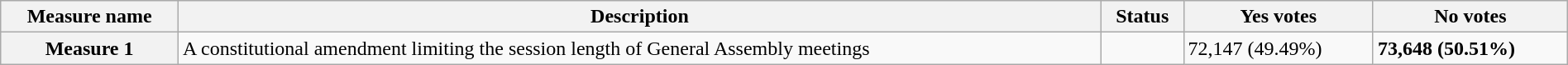<table class="wikitable sortable plainrowheaders" style="width:100%">
<tr>
<th scope="col">Measure name</th>
<th class="unsortable" scope="col">Description</th>
<th scope="col">Status</th>
<th scope="col">Yes votes</th>
<th scope="col">No votes</th>
</tr>
<tr>
<th scope="row">Measure 1</th>
<td>A constitutional amendment limiting the session length of General Assembly meetings</td>
<td></td>
<td>72,147 (49.49%)</td>
<td><strong>73,648 (50.51%)</strong></td>
</tr>
</table>
